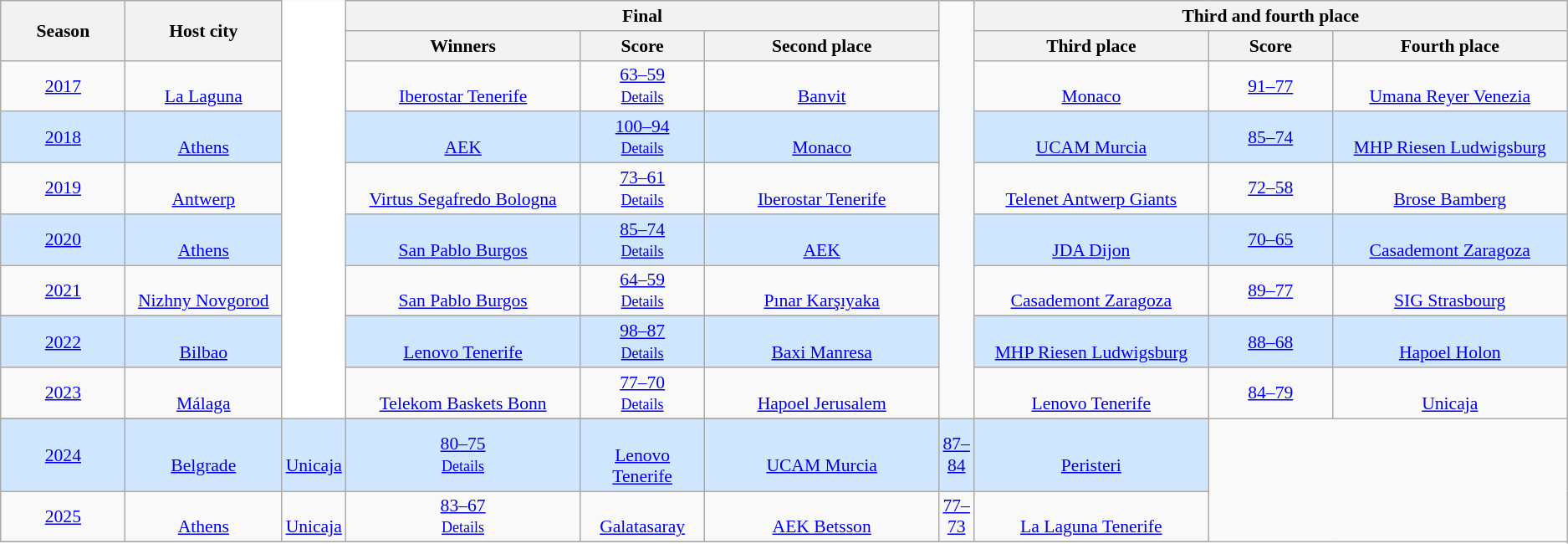<table class="wikitable" style="font-size: 90%; text-align: center;">
<tr>
<th rowspan="2" style="width:8%;">Season</th>
<th rowspan=2 width=10%>Host city</th>
<th rowspan=11 style="width:1%;background:#fff;border-top-style:hidden;"></th>
<th colspan=3>Final</th>
<td rowspan="11" style="width:1%;"></td>
<th colspan="3">Third and fourth place</th>
</tr>
<tr>
<th width=15%>Winners</th>
<th width=8%>Score</th>
<th width=15%>Second place</th>
<th width=15%>Third place</th>
<th width=8%>Score</th>
<th width=15%>Fourth place</th>
</tr>
<tr>
<td><a href='#'>2017</a></td>
<td><br><a href='#'>La Laguna</a></td>
<td><br> <a href='#'>Iberostar Tenerife</a></td>
<td><a href='#'>63–59</a><br><small><a href='#'>Details</a></small></td>
<td><br> <a href='#'>Banvit</a></td>
<td><br> <a href='#'>Monaco</a></td>
<td><a href='#'>91–77</a></td>
<td><br> <a href='#'>Umana Reyer Venezia</a></td>
</tr>
<tr style="background:#D0E6FF">
<td><a href='#'>2018</a></td>
<td><br> <a href='#'>Athens</a></td>
<td><br> <a href='#'>AEK</a></td>
<td><a href='#'>100–94</a><br><small><a href='#'>Details</a></small></td>
<td><br> <a href='#'>Monaco</a></td>
<td><br>  <a href='#'>UCAM Murcia</a></td>
<td><a href='#'>85–74</a></td>
<td><br>  <a href='#'>MHP Riesen Ludwigsburg</a></td>
</tr>
<tr>
<td><a href='#'>2019</a></td>
<td><br> <a href='#'>Antwerp</a></td>
<td><br> <a href='#'>Virtus Segafredo Bologna</a></td>
<td><a href='#'>73–61</a><br><small><a href='#'>Details</a></small></td>
<td><br> <a href='#'>Iberostar Tenerife</a></td>
<td><br> <a href='#'>Telenet Antwerp Giants</a></td>
<td><a href='#'>72–58</a></td>
<td><br> <a href='#'>Brose Bamberg</a></td>
</tr>
<tr style="background:#D0E6FF">
<td><a href='#'>2020</a></td>
<td><br> <a href='#'>Athens</a></td>
<td><br> <a href='#'>San Pablo Burgos</a></td>
<td><a href='#'>85–74</a><br><small><a href='#'>Details</a></small></td>
<td><br> <a href='#'>AEK</a></td>
<td><br> <a href='#'>JDA Dijon</a></td>
<td><a href='#'>70–65</a></td>
<td><br> <a href='#'>Casademont Zaragoza</a></td>
</tr>
<tr>
<td><a href='#'>2021</a></td>
<td><br> <a href='#'>Nizhny Novgorod</a></td>
<td><br> <a href='#'>San Pablo Burgos</a></td>
<td><a href='#'>64–59</a><br><small><a href='#'>Details</a></small></td>
<td><br> <a href='#'>Pınar Karşıyaka</a></td>
<td><br> <a href='#'>Casademont Zaragoza</a></td>
<td><a href='#'>89–77</a></td>
<td><br> <a href='#'>SIG Strasbourg</a></td>
</tr>
<tr>
</tr>
<tr style="background:#D0E6FF">
<td><a href='#'>2022</a></td>
<td><br> <a href='#'>Bilbao</a></td>
<td><br><a href='#'>Lenovo Tenerife</a></td>
<td><a href='#'>98–87</a><br><small><a href='#'>Details</a></small></td>
<td><br><a href='#'>Baxi Manresa</a></td>
<td><br><a href='#'>MHP Riesen Ludwigsburg</a></td>
<td><a href='#'>88–68</a></td>
<td><br><a href='#'>Hapoel Holon</a></td>
</tr>
<tr>
<td><a href='#'>2023</a></td>
<td><br> <a href='#'>Málaga</a></td>
<td><br><a href='#'>Telekom Baskets Bonn</a></td>
<td><a href='#'>77–70</a><br><small><a href='#'>Details</a></small></td>
<td><br><a href='#'>Hapoel Jerusalem</a></td>
<td><br><a href='#'>Lenovo Tenerife</a></td>
<td><a href='#'>84–79</a></td>
<td><br><a href='#'>Unicaja</a></td>
</tr>
<tr>
</tr>
<tr style="background:#D0E6FF">
<td><a href='#'>2024</a></td>
<td><br> <a href='#'>Belgrade</a></td>
<td><br><a href='#'>Unicaja</a></td>
<td><a href='#'>80–75</a><br><small><a href='#'>Details</a></small></td>
<td><br><a href='#'>Lenovo Tenerife</a></td>
<td><br><a href='#'>UCAM Murcia</a></td>
<td><a href='#'>87–84</a></td>
<td><br><a href='#'>Peristeri</a></td>
</tr>
<tr>
<td><a href='#'>2025</a></td>
<td><br> <a href='#'>Athens</a></td>
<td><br><a href='#'>Unicaja</a></td>
<td><a href='#'>83–67</a><br><small><a href='#'>Details</a></small></td>
<td><br><a href='#'>Galatasaray</a></td>
<td><br><a href='#'>AEK Betsson</a></td>
<td><a href='#'>77–73</a></td>
<td><br><a href='#'>La Laguna Tenerife</a></td>
</tr>
<tr>
</tr>
</table>
